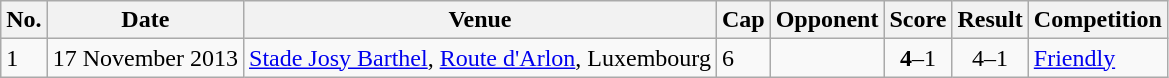<table class="wikitable sortable plainrowheaders">
<tr>
<th scope=col>No.</th>
<th scope=col data-sort-type=date>Date</th>
<th scope=col>Venue</th>
<th scope=col>Cap</th>
<th scope=col>Opponent</th>
<th scope=col>Score</th>
<th scope=col>Result</th>
<th scope=col>Competition</th>
</tr>
<tr>
<td>1</td>
<td>17 November 2013</td>
<td><a href='#'>Stade Josy Barthel</a>, <a href='#'>Route d'Arlon</a>, Luxembourg</td>
<td>6</td>
<td></td>
<td align=center><strong>4</strong>–1</td>
<td align=center>4–1</td>
<td><a href='#'>Friendly</a></td>
</tr>
</table>
